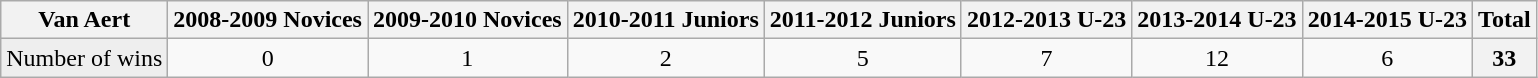<table class="wikitable plainrowheaders">
<tr>
<th scope="col">Van Aert</th>
<th scope="col">2008-2009 Novices</th>
<th scope="col">2009-2010 Novices</th>
<th scope="col">2010-2011 Juniors</th>
<th scope="col">2011-2012 Juniors</th>
<th scope="col">2012-2013 U-23</th>
<th scope="col">2013-2014 U-23</th>
<th scope="col">2014-2015 U-23</th>
<th scope="col">Total</th>
</tr>
<tr style="text-align:center;">
<td style="background:#eeeeee">Number of wins</td>
<td>0</td>
<td>1</td>
<td>2</td>
<td>5</td>
<td>7</td>
<td>12</td>
<td>6</td>
<th>33</th>
</tr>
</table>
